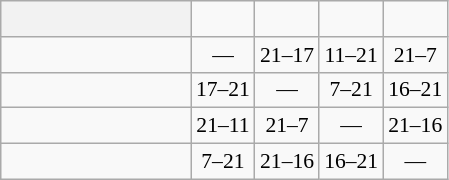<table class="wikitable" style="text-align:center; font-size:90%;">
<tr>
<th width=120> </th>
<td><strong></strong></td>
<td><strong></strong></td>
<td><strong></strong></td>
<td><strong></strong></td>
</tr>
<tr>
<td style="text-align:left;"></td>
<td>—</td>
<td>21–17</td>
<td>11–21</td>
<td>21–7</td>
</tr>
<tr>
<td style="text-align:left;"></td>
<td>17–21</td>
<td>—</td>
<td>7–21</td>
<td>16–21</td>
</tr>
<tr>
<td style="text-align:left;"></td>
<td>21–11</td>
<td>21–7</td>
<td>—</td>
<td>21–16</td>
</tr>
<tr>
<td style="text-align:left;"></td>
<td>7–21</td>
<td>21–16</td>
<td>16–21</td>
<td>—</td>
</tr>
</table>
